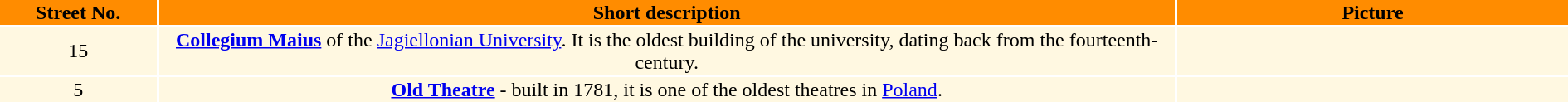<table>
<tr ---- bgcolor="#FF 8C 00">
<th width=4%>Street No.</th>
<th width=26%>Short description</th>
<th width=10%>Picture</th>
</tr>
<tr ---- bgcolor="#FFF8E1">
<td align="center">15</td>
<td align="center"><strong><a href='#'>Collegium Maius</a></strong> of the <a href='#'>Jagiellonian University</a>. It is the oldest building of the university, dating back from the fourteenth-century.</td>
<td align="center"></td>
</tr>
<tr ---- bgcolor="#FFF8E1">
<td align="center">5</td>
<td align="center"><strong><a href='#'>Old Theatre</a></strong> - built in 1781, it is one of the oldest theatres in <a href='#'>Poland</a>.</td>
<td align="center"></td>
</tr>
</table>
